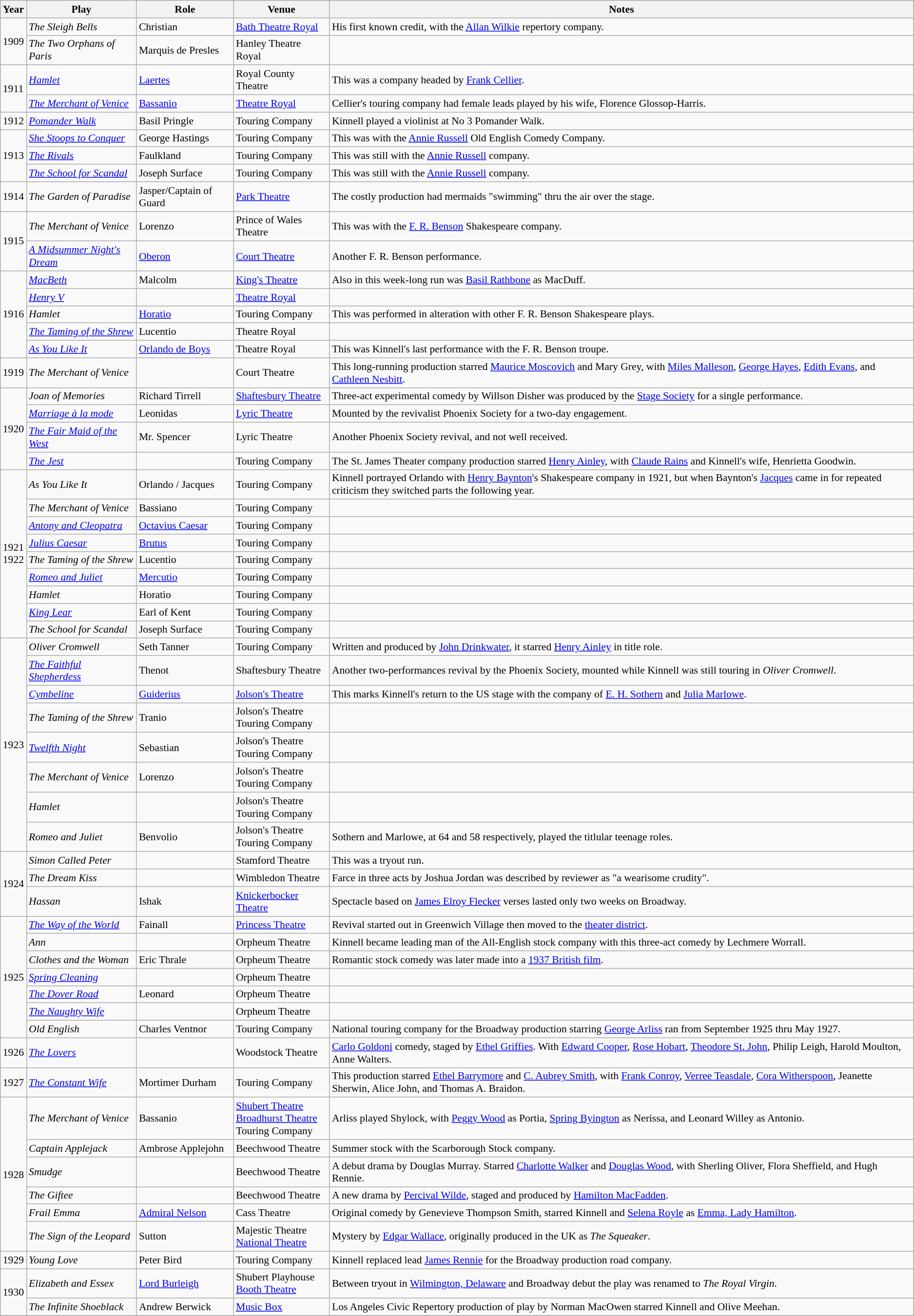<table class="wikitable mw-collapsible mw-collapsed sortable plainrowheaders" style="font-size: 90%">
<tr>
<th scope="col">Year</th>
<th scope="col">Play</th>
<th scope="col">Role</th>
<th scope="col">Venue</th>
<th scope="col">Notes</th>
</tr>
<tr>
<td rowspan=2>1909</td>
<td><em>The Sleigh Bells</em></td>
<td>Christian</td>
<td><a href='#'>Bath Theatre Royal</a></td>
<td>His first known credit, with the <a href='#'>Allan Wilkie</a> repertory company.</td>
</tr>
<tr>
<td><em>The Two Orphans of Paris</em></td>
<td>Marquis de Presles</td>
<td>Hanley Theatre Royal</td>
<td></td>
</tr>
<tr>
<td rowspan=2>1911</td>
<td><em><a href='#'>Hamlet</a></em></td>
<td><a href='#'>Laertes</a></td>
<td>Royal County Theatre</td>
<td>This was a company headed by <a href='#'>Frank Cellier</a>.</td>
</tr>
<tr>
<td><em><a href='#'>The Merchant of Venice</a></em></td>
<td><a href='#'>Bassanio</a></td>
<td><a href='#'>Theatre Royal</a></td>
<td>Cellier's touring company had female leads played by his wife, Florence Glossop-Harris.</td>
</tr>
<tr>
<td>1912</td>
<td><em><a href='#'>Pomander Walk</a></em></td>
<td>Basil Pringle</td>
<td>Touring Company</td>
<td>Kinnell played a violinist at No 3 Pomander Walk.</td>
</tr>
<tr>
<td rowspan=3>1913</td>
<td><em><a href='#'>She Stoops to Conquer</a></em></td>
<td>George Hastings</td>
<td>Touring Company</td>
<td>This was with the <a href='#'>Annie Russell</a> Old English Comedy Company.</td>
</tr>
<tr>
<td><em><a href='#'>The Rivals</a></em></td>
<td>Faulkland</td>
<td>Touring Company</td>
<td>This was still with the <a href='#'>Annie Russell</a> company.</td>
</tr>
<tr>
<td><em><a href='#'>The School for Scandal</a></em></td>
<td>Joseph Surface</td>
<td>Touring Company</td>
<td>This was still with the <a href='#'>Annie Russell</a> company.</td>
</tr>
<tr>
<td>1914</td>
<td><em>The Garden of Paradise</em></td>
<td>Jasper/Captain of Guard</td>
<td><a href='#'>Park Theatre</a></td>
<td>The costly production had mermaids "swimming" thru the air over the stage.</td>
</tr>
<tr>
<td rowspan=2>1915</td>
<td><em>The Merchant of Venice</em></td>
<td>Lorenzo</td>
<td>Prince of Wales Theatre</td>
<td>This was with the <a href='#'>F. R. Benson</a> Shakespeare company.</td>
</tr>
<tr>
<td><em><a href='#'>A Midsummer Night's Dream</a></em></td>
<td><a href='#'>Oberon</a></td>
<td><a href='#'>Court Theatre</a></td>
<td>Another F. R. Benson performance.</td>
</tr>
<tr>
<td rowspan=5>1916</td>
<td><em><a href='#'>MacBeth</a></em></td>
<td>Malcolm</td>
<td><a href='#'>King's Theatre</a></td>
<td>Also in this week-long run was <a href='#'>Basil Rathbone</a> as MacDuff.</td>
</tr>
<tr>
<td><em><a href='#'>Henry V</a></em></td>
<td></td>
<td><a href='#'>Theatre Royal</a></td>
<td></td>
</tr>
<tr>
<td><em>Hamlet</em></td>
<td><a href='#'>Horatio</a></td>
<td>Touring Company</td>
<td>This was performed in alteration with other F. R. Benson Shakespeare plays.</td>
</tr>
<tr>
<td><em><a href='#'>The Taming of the Shrew</a></em></td>
<td>Lucentio</td>
<td>Theatre Royal</td>
<td></td>
</tr>
<tr>
<td><em><a href='#'>As You Like It</a></em></td>
<td><a href='#'>Orlando de Boys</a></td>
<td>Theatre Royal</td>
<td>This was Kinnell's last performance with the F. R. Benson troupe.</td>
</tr>
<tr>
<td>1919</td>
<td><em>The Merchant of Venice</em></td>
<td></td>
<td>Court Theatre</td>
<td>This long-running production starred <a href='#'>Maurice Moscovich</a> and Mary Grey, with <a href='#'>Miles Malleson</a>, <a href='#'>George Hayes</a>, <a href='#'>Edith Evans</a>, and <a href='#'>Cathleen Nesbitt</a>.</td>
</tr>
<tr>
<td rowspan=4>1920</td>
<td><em>Joan of Memories</em></td>
<td>Richard Tirrell</td>
<td><a href='#'>Shaftesbury Theatre</a></td>
<td>Three-act experimental comedy by Willson Disher was produced by the <a href='#'>Stage Society</a> for a single performance.</td>
</tr>
<tr>
<td><em><a href='#'>Marriage à la mode</a></em></td>
<td>Leonidas</td>
<td><a href='#'>Lyric Theatre</a></td>
<td>Mounted by the revivalist Phoenix Society for a two-day engagement.</td>
</tr>
<tr>
<td><em><a href='#'>The Fair Maid of the West</a></em></td>
<td>Mr. Spencer</td>
<td>Lyric Theatre</td>
<td>Another Phoenix Society revival, and not well received.</td>
</tr>
<tr>
<td><em><a href='#'>The Jest</a></em></td>
<td></td>
<td>Touring Company</td>
<td>The St. James Theater company production starred <a href='#'>Henry Ainley</a>, with <a href='#'>Claude Rains</a> and Kinnell's wife, Henrietta Goodwin.</td>
</tr>
<tr>
<td rowspan=9>1921<br>1922</td>
<td><em>As You Like It</em></td>
<td>Orlando / Jacques</td>
<td>Touring Company</td>
<td>Kinnell portrayed Orlando with <a href='#'>Henry Baynton</a>'s Shakespeare company in 1921, but when Baynton's <a href='#'>Jacques</a> came in for repeated criticism they switched parts the following year.</td>
</tr>
<tr>
<td><em>The Merchant of Venice</em></td>
<td>Bassiano</td>
<td>Touring Company</td>
<td></td>
</tr>
<tr>
<td><em><a href='#'>Antony and Cleopatra</a></em></td>
<td><a href='#'>Octavius Caesar</a></td>
<td>Touring Company</td>
<td></td>
</tr>
<tr>
<td><em><a href='#'>Julius Caesar</a></em></td>
<td><a href='#'>Brutus</a></td>
<td>Touring Company</td>
<td></td>
</tr>
<tr>
<td><em>The Taming of the Shrew </em></td>
<td>Lucentio</td>
<td>Touring Company</td>
<td></td>
</tr>
<tr>
<td><em><a href='#'>Romeo and Juliet</a></em></td>
<td><a href='#'>Mercutio</a></td>
<td>Touring Company</td>
<td></td>
</tr>
<tr>
<td><em>Hamlet</em></td>
<td>Horatio</td>
<td>Touring Company</td>
<td></td>
</tr>
<tr>
<td><em><a href='#'>King Lear</a></em></td>
<td>Earl of Kent</td>
<td>Touring Company</td>
<td></td>
</tr>
<tr>
<td><em>The School for Scandal</em></td>
<td>Joseph Surface</td>
<td>Touring Company</td>
<td></td>
</tr>
<tr>
<td rowspan=8>1923</td>
<td><em>Oliver Cromwell</em></td>
<td>Seth Tanner</td>
<td>Touring Company</td>
<td>Written and produced by <a href='#'>John Drinkwater</a>, it starred <a href='#'>Henry Ainley</a> in title role.</td>
</tr>
<tr>
<td><em><a href='#'>The Faithful Shepherdess</a></em></td>
<td>Thenot</td>
<td>Shaftesbury Theatre</td>
<td>Another two-performances revival by the Phoenix Society, mounted while Kinnell was still touring in <em>Oliver Cromwell</em>.</td>
</tr>
<tr>
<td><em><a href='#'>Cymbeline</a></em></td>
<td><a href='#'>Guiderius</a></td>
<td><a href='#'>Jolson's Theatre</a></td>
<td>This marks Kinnell's return to the US stage with the company of <a href='#'>E. H. Sothern</a> and <a href='#'>Julia Marlowe</a>.</td>
</tr>
<tr>
<td><em>The Taming of the Shrew</em></td>
<td>Tranio</td>
<td>Jolson's Theatre<br>Touring Company</td>
<td></td>
</tr>
<tr>
<td><em><a href='#'>Twelfth Night</a></em></td>
<td>Sebastian</td>
<td>Jolson's Theatre<br>Touring Company</td>
<td></td>
</tr>
<tr>
<td><em>The Merchant of Venice</em></td>
<td>Lorenzo</td>
<td>Jolson's Theatre<br>Touring Company</td>
<td></td>
</tr>
<tr>
<td><em>Hamlet</em></td>
<td></td>
<td>Jolson's Theatre<br>Touring Company</td>
<td></td>
</tr>
<tr>
<td><em>Romeo and Juliet</em></td>
<td>Benvolio</td>
<td>Jolson's Theatre<br>Touring Company</td>
<td>Sothern and Marlowe, at 64 and 58 respectively, played the titlular teenage roles.</td>
</tr>
<tr>
<td rowspan=3>1924</td>
<td><em>Simon Called Peter</em></td>
<td></td>
<td>Stamford Theatre</td>
<td>This was a tryout run.</td>
</tr>
<tr>
<td><em>The Dream Kiss</em></td>
<td></td>
<td>Wimbledon Theatre</td>
<td>Farce in three acts by Joshua Jordan was described by reviewer as "a wearisome crudity".</td>
</tr>
<tr>
<td><em>Hassan</em></td>
<td>Ishak</td>
<td><a href='#'>Knickerbocker Theatre</a></td>
<td>Spectacle based on <a href='#'>James Elroy Flecker</a> verses lasted only two weeks on Broadway.</td>
</tr>
<tr>
<td rowspan=7>1925</td>
<td><em><a href='#'>The Way of the World</a></em></td>
<td>Fainall</td>
<td><a href='#'>Princess Theatre</a></td>
<td>Revival started out in Greenwich Village then moved to the <a href='#'>theater district</a>.</td>
</tr>
<tr>
<td><em>Ann</em></td>
<td></td>
<td>Orpheum Theatre</td>
<td>Kinnell became leading man of the All-English stock company with this three-act comedy by Lechmere Worrall.</td>
</tr>
<tr>
<td><em>Clothes and the Woman</em></td>
<td>Eric Thrale</td>
<td>Orpheum Theatre</td>
<td>Romantic stock comedy was later made into a <a href='#'>1937 British film</a>.</td>
</tr>
<tr>
<td><em><a href='#'>Spring Cleaning</a></em></td>
<td></td>
<td>Orpheum Theatre</td>
<td></td>
</tr>
<tr>
<td><em><a href='#'>The Dover Road</a></em></td>
<td>Leonard</td>
<td>Orpheum Theatre</td>
<td></td>
</tr>
<tr>
<td><em><a href='#'>The Naughty Wife</a></em></td>
<td></td>
<td>Orpheum Theatre</td>
<td></td>
</tr>
<tr>
<td><em>Old English</em></td>
<td>Charles Ventnor</td>
<td>Touring Company</td>
<td>National touring company for the Broadway production starring <a href='#'>George Arliss</a> ran from September 1925 thru May 1927.</td>
</tr>
<tr>
<td>1926</td>
<td><em><a href='#'>The Lovers</a></em></td>
<td></td>
<td>Woodstock Theatre</td>
<td><a href='#'>Carlo Goldoni</a> comedy, staged by <a href='#'>Ethel Griffies</a>. With <a href='#'>Edward Cooper</a>, <a href='#'>Rose Hobart</a>, <a href='#'>Theodore St. John</a>, Philip Leigh, Harold Moulton, Anne Walters.</td>
</tr>
<tr>
<td>1927</td>
<td><em><a href='#'>The Constant Wife</a></em></td>
<td>Mortimer Durham</td>
<td>Touring Company</td>
<td>This production starred <a href='#'>Ethel Barrymore</a> and <a href='#'>C. Aubrey Smith</a>, with <a href='#'>Frank Conroy</a>, <a href='#'>Verree Teasdale</a>, <a href='#'>Cora Witherspoon</a>, Jeanette Sherwin, Alice John, and Thomas A. Braidon.</td>
</tr>
<tr>
<td rowspan=6>1928</td>
<td><em>The Merchant of Venice</em></td>
<td>Bassanio</td>
<td><a href='#'>Shubert Theatre</a><br><a href='#'>Broadhurst Theatre</a><br>Touring Company</td>
<td>Arliss played Shylock, with <a href='#'>Peggy Wood</a> as Portia, <a href='#'>Spring Byington</a> as Nerissa, and Leonard Willey as Antonio.</td>
</tr>
<tr>
<td><em>Captain Applejack</em></td>
<td>Ambrose Applejohn</td>
<td>Beechwood Theatre</td>
<td>Summer stock with the Scarborough Stock company.</td>
</tr>
<tr>
<td><em>Smudge</em></td>
<td></td>
<td>Beechwood Theatre</td>
<td>A debut drama by Douglas Murray. Starred <a href='#'>Charlotte Walker</a> and <a href='#'>Douglas Wood</a>, with Sherling Oliver, Flora Sheffield, and Hugh Rennie.</td>
</tr>
<tr>
<td><em>The Giftee</em></td>
<td></td>
<td>Beechwood Theatre</td>
<td>A new drama by <a href='#'>Percival Wilde</a>, staged and produced by <a href='#'>Hamilton MacFadden</a>.</td>
</tr>
<tr>
<td><em>Frail Emma</em></td>
<td><a href='#'>Admiral Nelson</a></td>
<td>Cass Theatre</td>
<td>Original comedy by Genevieve Thompson Smith, starred Kinnell and <a href='#'>Selena Royle</a> as <a href='#'>Emma, Lady Hamilton</a>.</td>
</tr>
<tr>
<td><em>The Sign of the Leopard</em></td>
<td>Sutton</td>
<td>Majestic Theatre<br><a href='#'>National Theatre</a></td>
<td>Mystery by <a href='#'>Edgar Wallace</a>, originally produced in the UK as <em>The Squeaker</em>.</td>
</tr>
<tr>
<td>1929</td>
<td><em>Young Love</em></td>
<td>Peter Bird</td>
<td>Touring Company</td>
<td>Kinnell replaced lead <a href='#'>James Rennie</a> for the Broadway production road company.</td>
</tr>
<tr>
<td rowspan=2>1930</td>
<td><em>Elizabeth and Essex</em></td>
<td><a href='#'>Lord Burleigh</a></td>
<td>Shubert Playhouse<br><a href='#'>Booth Theatre</a></td>
<td>Between tryout in <a href='#'>Wilmington, Delaware</a> and Broadway debut the play was renamed to <em>The Royal Virgin</em>.</td>
</tr>
<tr>
<td><em>The Infinite Shoeblack</em></td>
<td>Andrew Berwick</td>
<td><a href='#'>Music Box</a></td>
<td>Los Angeles Civic Repertory production of play by Norman MacOwen starred Kinnell and Olive Meehan.</td>
</tr>
<tr>
</tr>
</table>
